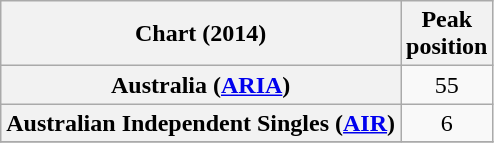<table class="wikitable sortable plainrowheaders" style="text-align:center;">
<tr>
<th scope="col">Chart (2014)</th>
<th scope="col">Peak<br>position</th>
</tr>
<tr>
<th scope="row">Australia (<a href='#'>ARIA</a>)</th>
<td>55</td>
</tr>
<tr>
<th scope="row">Australian Independent Singles (<a href='#'>AIR</a>)</th>
<td>6</td>
</tr>
<tr>
</tr>
</table>
